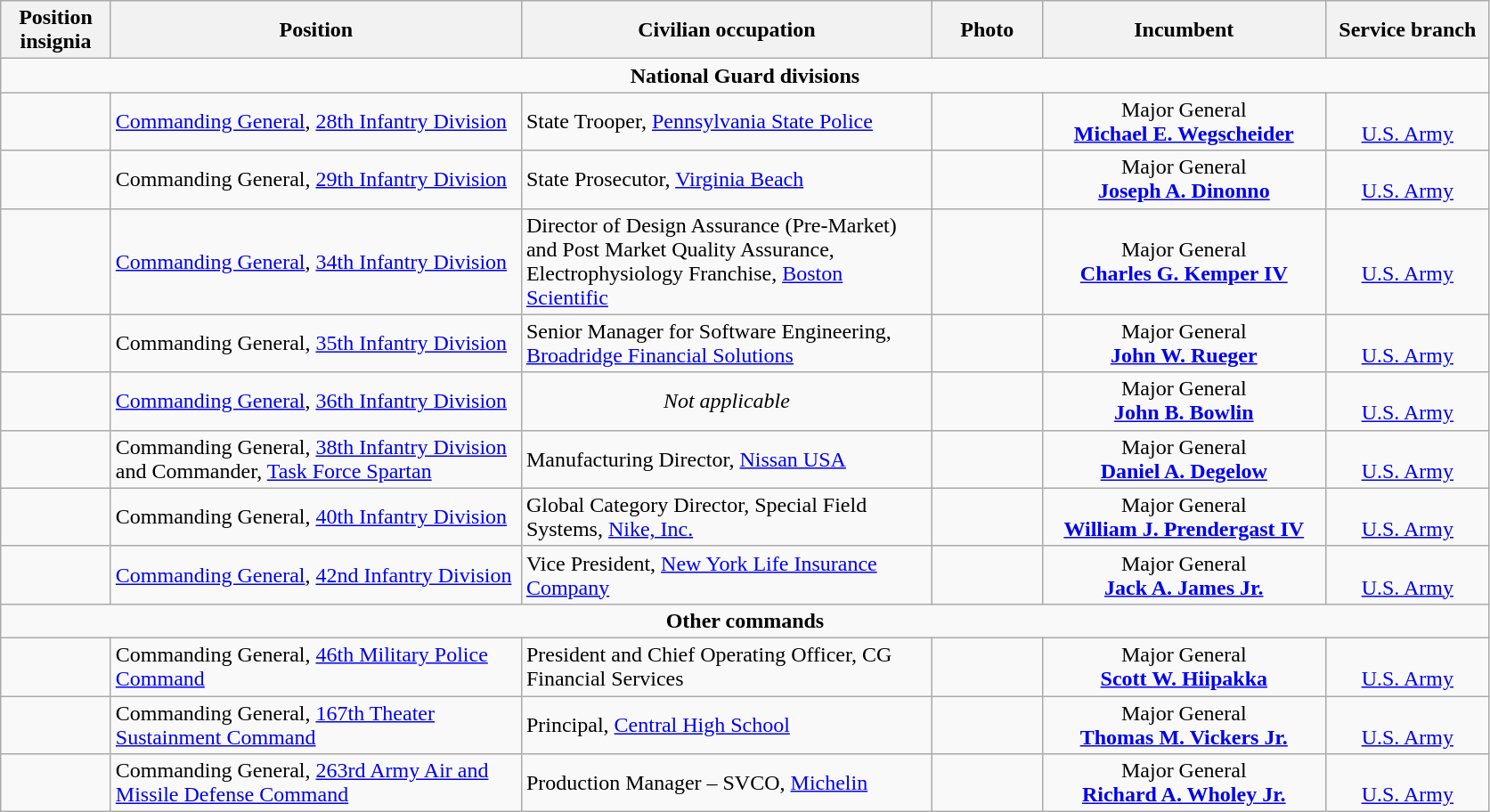<table class="wikitable">
<tr>
<th width="75" style="text-align:center">Position insignia</th>
<th width="300" style="text-align:center">Position</th>
<th width="300" style="text-align:center">Civilian occupation</th>
<th width="75" style="text-align:center">Photo</th>
<th width="205" style="text-align:center">Incumbent</th>
<th width="115" style="text-align:center">Service branch</th>
</tr>
<tr>
<td colspan="6" style="text-align:center"><strong>National Guard divisions</strong></td>
</tr>
<tr>
<td></td>
<td><a href='#'>Commanding General</a>, <a href='#'>28th Infantry Division</a></td>
<td>State Trooper, <a href='#'>Pennsylvania State Police</a></td>
<td></td>
<td style="text-align:center">Major General<br><strong><a href='#'>Michael E. Wegscheider</a></strong></td>
<td style="text-align:center"><br><a href='#'>U.S. Army</a></td>
</tr>
<tr>
<td></td>
<td>Commanding General, <a href='#'>29th Infantry Division</a></td>
<td>State Prosecutor, <a href='#'>Virginia Beach</a></td>
<td></td>
<td style="text-align:center">Major General<br><strong><a href='#'>Joseph A. Dinonno</a></strong></td>
<td style="text-align:center"><br><a href='#'>U.S. Army</a></td>
</tr>
<tr>
<td></td>
<td><a href='#'>Commanding General</a>, <a href='#'>34th Infantry Division</a></td>
<td>Director of Design Assurance (Pre-Market) and Post Market Quality Assurance, Electrophysiology Franchise, <a href='#'>Boston Scientific</a></td>
<td></td>
<td style="text-align:center">Major General<br><strong><a href='#'>Charles G. Kemper IV</a></strong></td>
<td style="text-align:center"><br><a href='#'>U.S. Army</a></td>
</tr>
<tr>
<td></td>
<td>Commanding General, <a href='#'>35th Infantry Division</a></td>
<td>Senior Manager for Software Engineering, <a href='#'>Broadridge Financial Solutions</a></td>
<td></td>
<td style="text-align:center">Major General<br><strong><a href='#'>John W. Rueger</a></strong></td>
<td style="text-align:center"><br><a href='#'>U.S. Army</a></td>
</tr>
<tr>
<td></td>
<td><a href='#'>Commanding General</a>, <a href='#'>36th Infantry Division</a></td>
<td style="text-align:center"><em>Not applicable</em></td>
<td></td>
<td style="text-align:center">Major General<br><strong><a href='#'>John B. Bowlin</a></strong></td>
<td style="text-align:center"><br><a href='#'>U.S. Army</a></td>
</tr>
<tr>
<td> </td>
<td>Commanding General, <a href='#'>38th Infantry Division</a><br>and Commander, <a href='#'>Task Force Spartan</a></td>
<td>Manufacturing Director, <a href='#'>Nissan USA</a></td>
<td></td>
<td style="text-align:center">Major General<br><strong><a href='#'>Daniel A. Degelow</a></strong></td>
<td style="text-align:center"><br><a href='#'>U.S. Army</a></td>
</tr>
<tr>
<td></td>
<td>Commanding General, <a href='#'>40th Infantry Division</a></td>
<td>Global Category Director, Special Field Systems, <a href='#'>Nike, Inc.</a></td>
<td></td>
<td style="text-align:center">Major General<br><strong><a href='#'>William J. Prendergast IV</a></strong></td>
<td style="text-align:center"><br><a href='#'>U.S. Army</a></td>
</tr>
<tr>
<td></td>
<td><a href='#'>Commanding General</a>, <a href='#'>42nd Infantry Division</a></td>
<td>Vice President, <a href='#'>New York Life Insurance Company</a></td>
<td></td>
<td style="text-align:center">Major General<br><strong><a href='#'>Jack A. James Jr.</a></strong></td>
<td style="text-align:center"><br><a href='#'>U.S. Army</a></td>
</tr>
<tr>
<td colspan="6" style="text-align:center"><strong>Other commands</strong></td>
</tr>
<tr>
<td></td>
<td>Commanding General, <a href='#'>46th Military Police Command</a></td>
<td>President and Chief Operating Officer, CG Financial Services</td>
<td></td>
<td style="text-align:center">Major General<br><strong><a href='#'>Scott W. Hiipakka</a></strong></td>
<td style="text-align:center"><br><a href='#'>U.S. Army</a></td>
</tr>
<tr>
<td></td>
<td>Commanding General, <a href='#'>167th Theater Sustainment Command</a></td>
<td>Principal, <a href='#'>Central High School</a></td>
<td></td>
<td style="text-align:center">Major General<br><strong><a href='#'>Thomas M. Vickers Jr.</a></strong></td>
<td style="text-align:center"><br><a href='#'>U.S. Army</a></td>
</tr>
<tr>
<td></td>
<td>Commanding General, <a href='#'>263rd Army Air and Missile Defense Command</a></td>
<td>Production Manager – SVCO, <a href='#'>Michelin</a></td>
<td></td>
<td style="text-align:center">Major General<br><strong><a href='#'>Richard A. Wholey Jr.</a></strong></td>
<td style="text-align:center"><br><a href='#'>U.S. Army</a></td>
</tr>
</table>
